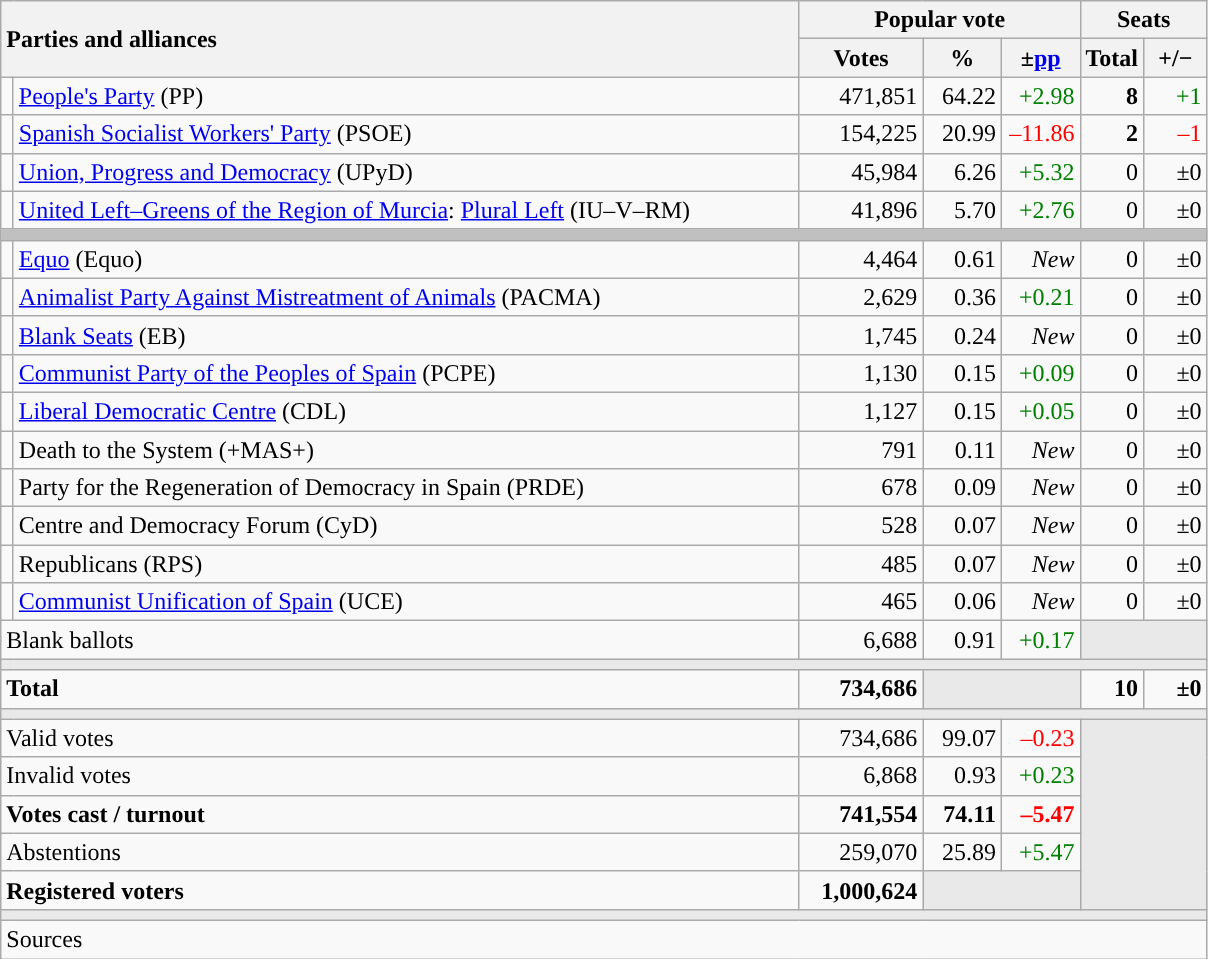<table class="wikitable" style="text-align:right;">
<tr>
<th style="text-align:left;" rowspan="2" colspan="2" width="525">Parties and alliances</th>
<th colspan="3">Popular vote</th>
<th colspan="2">Seats</th>
</tr>
<tr>
<th width="75">Votes</th>
<th width="45">%</th>
<th width="45">±<a href='#'>pp</a></th>
<th width="35">Total</th>
<th width="35">+/−</th>
</tr>
<tr>
<td width="1" style="color:inherit;background:"></td>
<td align="left"><a href='#'>People's Party</a> (PP)</td>
<td>471,851</td>
<td>64.22</td>
<td style="color:green;">+2.98</td>
<td><strong>8</strong></td>
<td style="color:green;">+1</td>
</tr>
<tr>
<td style="color:inherit;background:"></td>
<td align="left"><a href='#'>Spanish Socialist Workers' Party</a> (PSOE)</td>
<td>154,225</td>
<td>20.99</td>
<td style="color:red;">–11.86</td>
<td><strong>2</strong></td>
<td style="color:red;">–1</td>
</tr>
<tr>
<td style="color:inherit;background:"></td>
<td align="left"><a href='#'>Union, Progress and Democracy</a> (UPyD)</td>
<td>45,984</td>
<td>6.26</td>
<td style="color:green;">+5.32</td>
<td>0</td>
<td>±0</td>
</tr>
<tr>
<td style="color:inherit;background:"></td>
<td align="left"><a href='#'>United Left–Greens of the Region of Murcia</a>: <a href='#'>Plural Left</a> (IU–V–RM)</td>
<td>41,896</td>
<td>5.70</td>
<td style="color:green;">+2.76</td>
<td>0</td>
<td>±0</td>
</tr>
<tr>
<td colspan="7" bgcolor="#C0C0C0"></td>
</tr>
<tr>
<td style="color:inherit;background:"></td>
<td align="left"><a href='#'>Equo</a> (Equo)</td>
<td>4,464</td>
<td>0.61</td>
<td><em>New</em></td>
<td>0</td>
<td>±0</td>
</tr>
<tr>
<td style="color:inherit;background:"></td>
<td align="left"><a href='#'>Animalist Party Against Mistreatment of Animals</a> (PACMA)</td>
<td>2,629</td>
<td>0.36</td>
<td style="color:green;">+0.21</td>
<td>0</td>
<td>±0</td>
</tr>
<tr>
<td style="color:inherit;background:"></td>
<td align="left"><a href='#'>Blank Seats</a> (EB)</td>
<td>1,745</td>
<td>0.24</td>
<td><em>New</em></td>
<td>0</td>
<td>±0</td>
</tr>
<tr>
<td style="color:inherit;background:"></td>
<td align="left"><a href='#'>Communist Party of the Peoples of Spain</a> (PCPE)</td>
<td>1,130</td>
<td>0.15</td>
<td style="color:green;">+0.09</td>
<td>0</td>
<td>±0</td>
</tr>
<tr>
<td style="color:inherit;background:"></td>
<td align="left"><a href='#'>Liberal Democratic Centre</a> (CDL)</td>
<td>1,127</td>
<td>0.15</td>
<td style="color:green;">+0.05</td>
<td>0</td>
<td>±0</td>
</tr>
<tr>
<td style="color:inherit;background:"></td>
<td align="left">Death to the System (+MAS+)</td>
<td>791</td>
<td>0.11</td>
<td><em>New</em></td>
<td>0</td>
<td>±0</td>
</tr>
<tr>
<td style="color:inherit;background:"></td>
<td align="left">Party for the Regeneration of Democracy in Spain (PRDE)</td>
<td>678</td>
<td>0.09</td>
<td><em>New</em></td>
<td>0</td>
<td>±0</td>
</tr>
<tr>
<td style="color:inherit;background:"></td>
<td align="left">Centre and Democracy Forum (CyD)</td>
<td>528</td>
<td>0.07</td>
<td><em>New</em></td>
<td>0</td>
<td>±0</td>
</tr>
<tr>
<td style="color:inherit;background:"></td>
<td align="left">Republicans (RPS)</td>
<td>485</td>
<td>0.07</td>
<td><em>New</em></td>
<td>0</td>
<td>±0</td>
</tr>
<tr>
<td style="color:inherit;background:"></td>
<td align="left"><a href='#'>Communist Unification of Spain</a> (UCE)</td>
<td>465</td>
<td>0.06</td>
<td><em>New</em></td>
<td>0</td>
<td>±0</td>
</tr>
<tr>
<td align="left" colspan="2">Blank ballots</td>
<td>6,688</td>
<td>0.91</td>
<td style="color:green;">+0.17</td>
<td bgcolor="#E9E9E9" colspan="2"></td>
</tr>
<tr>
<td colspan="7" bgcolor="#E9E9E9"></td>
</tr>
<tr style="font-weight:bold;">
<td align="left" colspan="2">Total</td>
<td>734,686</td>
<td bgcolor="#E9E9E9" colspan="2"></td>
<td>10</td>
<td>±0</td>
</tr>
<tr>
<td colspan="7" bgcolor="#E9E9E9"></td>
</tr>
<tr>
<td align="left" colspan="2">Valid votes</td>
<td>734,686</td>
<td>99.07</td>
<td style="color:red;">–0.23</td>
<td bgcolor="#E9E9E9" colspan="2" rowspan="5"></td>
</tr>
<tr>
<td align="left" colspan="2">Invalid votes</td>
<td>6,868</td>
<td>0.93</td>
<td style="color:green;">+0.23</td>
</tr>
<tr style="font-weight:bold;">
<td align="left" colspan="2">Votes cast / turnout</td>
<td>741,554</td>
<td>74.11</td>
<td style="color:red;">–5.47</td>
</tr>
<tr>
<td align="left" colspan="2">Abstentions</td>
<td>259,070</td>
<td>25.89</td>
<td style="color:green;">+5.47</td>
</tr>
<tr style="font-weight:bold;">
<td align="left" colspan="2">Registered voters</td>
<td>1,000,624</td>
<td bgcolor="#E9E9E9" colspan="2"></td>
</tr>
<tr>
<td colspan="7" bgcolor="#E9E9E9"></td>
</tr>
<tr>
<td align="left" colspan="7">Sources</td>
</tr>
</table>
